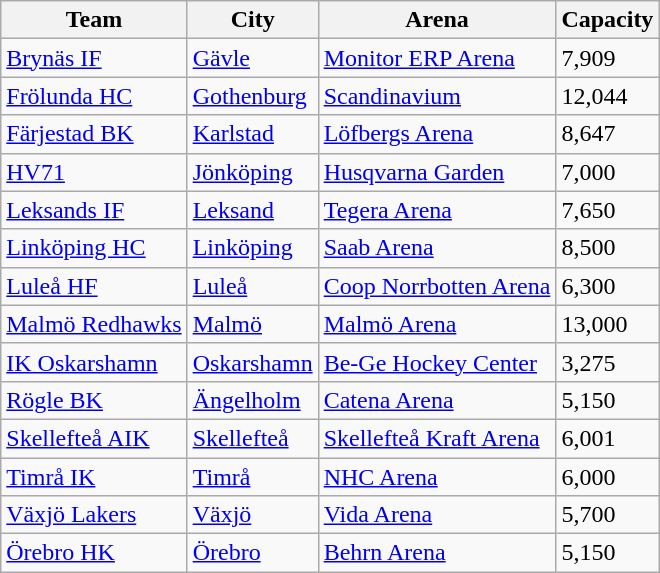<table class="wikitable sortable">
<tr>
<th>Team</th>
<th>City</th>
<th>Arena</th>
<th>Capacity</th>
</tr>
<tr>
<td><a href='#'>Brynäs IF</a></td>
<td><a href='#'>Gävle</a></td>
<td><a href='#'>Monitor ERP Arena</a></td>
<td>7,909</td>
</tr>
<tr>
<td><a href='#'>Frölunda HC</a></td>
<td><a href='#'>Gothenburg</a></td>
<td><a href='#'>Scandinavium</a></td>
<td>12,044</td>
</tr>
<tr>
<td><a href='#'>Färjestad BK</a></td>
<td><a href='#'>Karlstad</a></td>
<td><a href='#'>Löfbergs Arena</a></td>
<td>8,647</td>
</tr>
<tr>
<td><a href='#'>HV71</a></td>
<td><a href='#'>Jönköping</a></td>
<td><a href='#'>Husqvarna Garden</a></td>
<td>7,000</td>
</tr>
<tr>
<td><a href='#'>Leksands IF</a></td>
<td><a href='#'>Leksand</a></td>
<td><a href='#'>Tegera Arena</a></td>
<td>7,650</td>
</tr>
<tr>
<td><a href='#'>Linköping HC</a></td>
<td><a href='#'>Linköping</a></td>
<td><a href='#'>Saab Arena</a></td>
<td>8,500</td>
</tr>
<tr>
<td><a href='#'>Luleå HF</a></td>
<td><a href='#'>Luleå</a></td>
<td><a href='#'>Coop Norrbotten Arena</a></td>
<td>6,300</td>
</tr>
<tr>
<td><a href='#'>Malmö Redhawks</a></td>
<td><a href='#'>Malmö</a></td>
<td><a href='#'>Malmö Arena</a></td>
<td>13,000</td>
</tr>
<tr>
<td><a href='#'>IK Oskarshamn</a></td>
<td><a href='#'>Oskarshamn</a></td>
<td><a href='#'>Be-Ge Hockey Center</a></td>
<td>3,275</td>
</tr>
<tr>
<td><a href='#'>Rögle BK</a></td>
<td><a href='#'>Ängelholm</a></td>
<td><a href='#'>Catena Arena</a></td>
<td>5,150</td>
</tr>
<tr>
<td><a href='#'>Skellefteå AIK</a></td>
<td><a href='#'>Skellefteå</a></td>
<td><a href='#'>Skellefteå Kraft Arena</a></td>
<td>6,001</td>
</tr>
<tr>
<td><a href='#'>Timrå IK</a></td>
<td><a href='#'>Timrå</a></td>
<td><a href='#'>NHC Arena</a></td>
<td>6,000</td>
</tr>
<tr>
<td><a href='#'>Växjö Lakers</a></td>
<td><a href='#'>Växjö</a></td>
<td><a href='#'>Vida Arena</a></td>
<td>5,700</td>
</tr>
<tr>
<td><a href='#'>Örebro HK</a></td>
<td><a href='#'>Örebro</a></td>
<td><a href='#'>Behrn Arena</a></td>
<td>5,150</td>
</tr>
</table>
